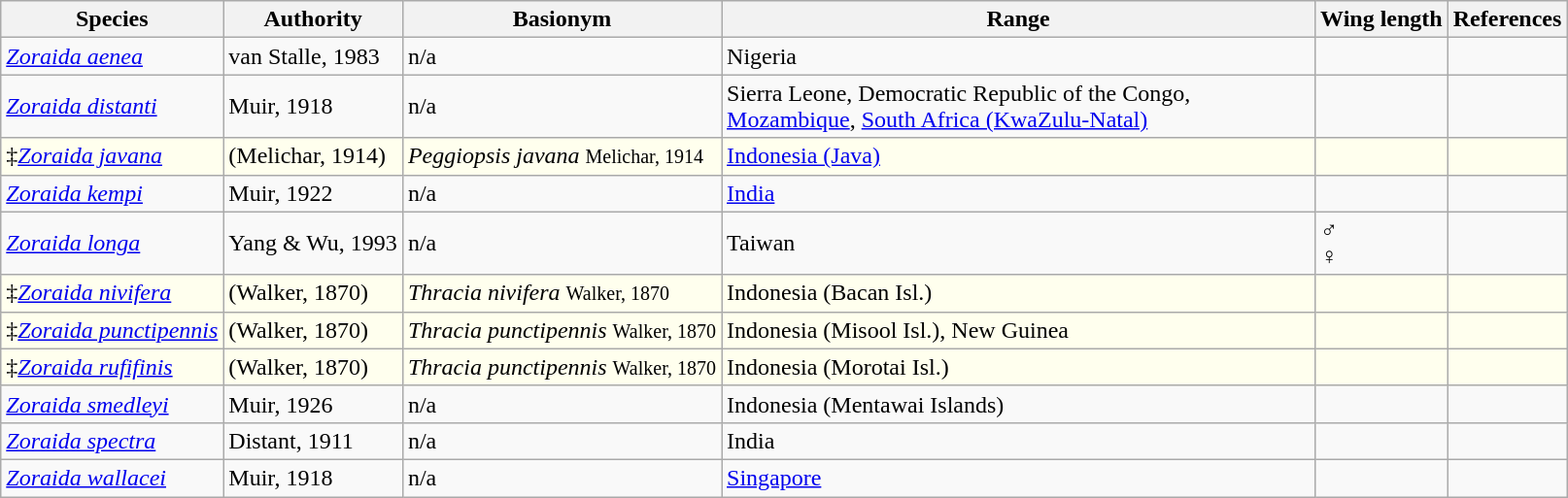<table class="wikitable">
<tr>
<th>Species</th>
<th>Authority</th>
<th>Basionym</th>
<th style=width:25em>Range</th>
<th>Wing length</th>
<th>References</th>
</tr>
<tr>
<td><em><a href='#'>Zoraida aenea</a></em></td>
<td>van Stalle, 1983</td>
<td>n/a</td>
<td>Nigeria</td>
<td></td>
<td></td>
</tr>
<tr>
<td><em><a href='#'>Zoraida distanti</a></em></td>
<td>Muir, 1918</td>
<td>n/a</td>
<td>Sierra Leone, Democratic Republic of the Congo, <a href='#'>Mozambique</a>, <a href='#'>South Africa (KwaZulu-Natal)</a></td>
<td></td>
<td></td>
</tr>
<tr style="background: #ffffee;">
<td>‡<em><a href='#'>Zoraida javana</a></em></td>
<td>(Melichar, 1914)</td>
<td><em>Peggiopsis javana</em> <small>Melichar, 1914</small></td>
<td><a href='#'>Indonesia (Java)</a></td>
<td></td>
<td></td>
</tr>
<tr>
<td><em><a href='#'>Zoraida kempi</a></em></td>
<td>Muir, 1922</td>
<td>n/a</td>
<td><a href='#'>India</a></td>
<td></td>
<td></td>
</tr>
<tr>
<td><em><a href='#'>Zoraida longa</a></em></td>
<td>Yang & Wu, 1993</td>
<td>n/a</td>
<td>Taiwan</td>
<td>♂ <br>♀ </td>
<td></td>
</tr>
<tr style="background: #ffffee;">
<td>‡<em><a href='#'>Zoraida nivifera</a></em></td>
<td>(Walker, 1870)</td>
<td><em>Thracia nivifera</em> <small>Walker, 1870</small></td>
<td>Indonesia (Bacan Isl.)</td>
<td></td>
<td></td>
</tr>
<tr style="background: #ffffee;">
<td>‡<em><a href='#'>Zoraida punctipennis</a></em></td>
<td>(Walker, 1870)</td>
<td><em>Thracia punctipennis</em> <small>Walker, 1870</small></td>
<td>Indonesia (Misool Isl.), New Guinea</td>
<td></td>
<td></td>
</tr>
<tr style="background: #ffffee;">
<td>‡<em><a href='#'>Zoraida rufifinis</a></em></td>
<td>(Walker, 1870)</td>
<td><em>Thracia punctipennis</em> <small>Walker, 1870</small></td>
<td>Indonesia (Morotai Isl.)</td>
<td></td>
<td></td>
</tr>
<tr>
<td><em><a href='#'>Zoraida smedleyi</a></em></td>
<td>Muir, 1926</td>
<td>n/a</td>
<td>Indonesia (Mentawai Islands)</td>
<td></td>
<td></td>
</tr>
<tr>
<td><em><a href='#'>Zoraida spectra</a></em></td>
<td>Distant, 1911</td>
<td>n/a</td>
<td>India</td>
<td></td>
<td></td>
</tr>
<tr>
<td><em><a href='#'>Zoraida wallacei</a></em></td>
<td>Muir, 1918</td>
<td>n/a</td>
<td><a href='#'>Singapore</a></td>
<td></td>
<td></td>
</tr>
</table>
